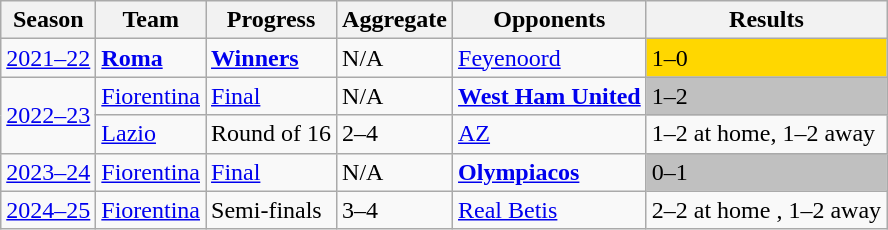<table class="wikitable">
<tr>
<th>Season</th>
<th>Team</th>
<th>Progress</th>
<th>Aggregate</th>
<th>Opponents</th>
<th>Results</th>
</tr>
<tr>
<td><a href='#'>2021–22</a></td>
<td><strong><a href='#'>Roma</a></strong></td>
<td><strong><a href='#'>Winners</a></strong></td>
<td>N/A</td>
<td> <a href='#'>Feyenoord</a></td>
<td colspan=3 bgcolor=Gold>1–0</td>
</tr>
<tr>
<td rowspan="2"><a href='#'>2022–23</a></td>
<td><a href='#'>Fiorentina</a></td>
<td><a href='#'>Final</a></td>
<td>N/A</td>
<td> <strong><a href='#'>West Ham United</a></strong></td>
<td bgcolor=Silver>1–2</td>
</tr>
<tr>
<td><a href='#'>Lazio</a></td>
<td>Round of 16</td>
<td>2–4</td>
<td> <a href='#'>AZ</a></td>
<td>1–2 at home, 1–2 away</td>
</tr>
<tr>
<td><a href='#'>2023–24</a></td>
<td><a href='#'>Fiorentina</a></td>
<td><a href='#'>Final</a></td>
<td>N/A</td>
<td> <strong><a href='#'>Olympiacos</a></strong></td>
<td bgcolor=Silver>0–1 </td>
</tr>
<tr>
<td><a href='#'>2024–25</a></td>
<td><a href='#'>Fiorentina</a></td>
<td>Semi-finals</td>
<td>3–4</td>
<td> <a href='#'>Real Betis</a></td>
<td>2–2 at home , 1–2 away</td>
</tr>
</table>
